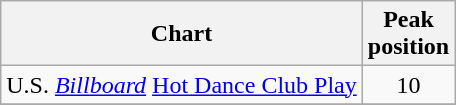<table class="wikitable">
<tr>
<th align="left">Chart</th>
<th align="left">Peak<br>position</th>
</tr>
<tr>
<td align="left">U.S. <em><a href='#'>Billboard</a></em> <a href='#'>Hot Dance Club Play</a></td>
<td align="center">10</td>
</tr>
<tr>
</tr>
</table>
